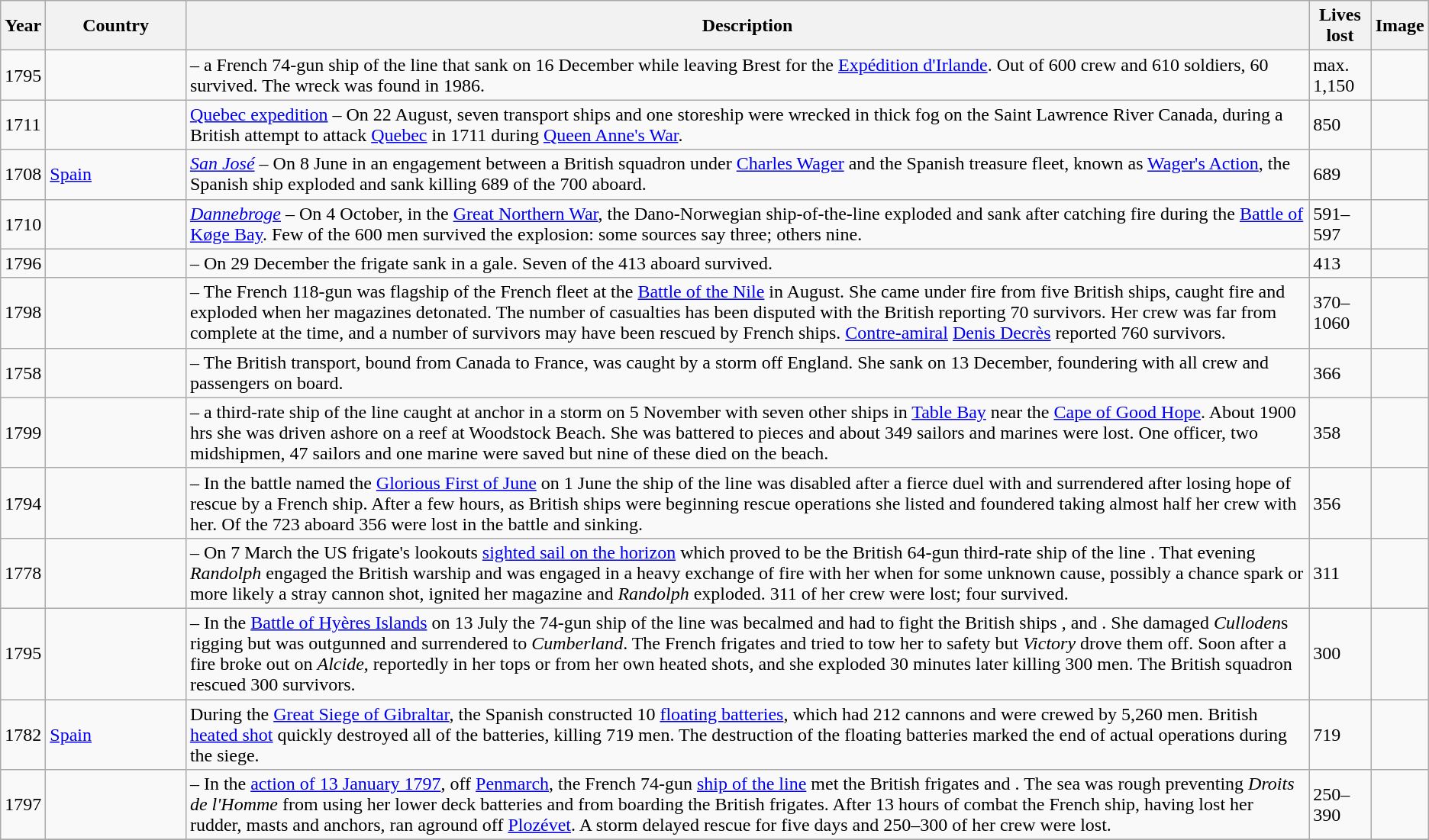<table class="wikitable sortable" style="display: inline-table;">
<tr>
<th data-sort-type="number">Year</th>
<th width=115px>Country</th>
<th>Description</th>
<th data-sort-type="number">Lives lost</th>
<th class="unsortable">Image</th>
</tr>
<tr>
<td>1795</td>
<td></td>
<td> – a French 74-gun ship of the line that sank on 16 December while leaving Brest for the <a href='#'>Expédition d'Irlande</a>. Out of 600 crew and 610 soldiers, 60 survived. The wreck was found in 1986.</td>
<td>max. 1,150</td>
<td></td>
</tr>
<tr>
<td>1711</td>
<td></td>
<td><a href='#'>Quebec expedition</a> – On 22 August, seven transport ships and one storeship were wrecked in thick fog on the Saint Lawrence River Canada, during a British attempt to attack <a href='#'>Quebec</a> in 1711 during <a href='#'>Queen Anne's War</a>.</td>
<td>850</td>
<td></td>
</tr>
<tr>
<td>1708</td>
<td> <a href='#'>Spain</a></td>
<td><em><a href='#'>San José</a></em> – On 8 June in an engagement between a British squadron under <a href='#'>Charles Wager</a> and the Spanish treasure fleet, known as <a href='#'>Wager's Action</a>, the Spanish ship exploded and sank killing 689 of the 700 aboard.</td>
<td>689</td>
<td></td>
</tr>
<tr>
<td>1710</td>
<td></td>
<td><a href='#'><em>Dannebroge</em></a> – On 4 October, in the <a href='#'>Great Northern War</a>, the Dano-Norwegian ship-of-the-line exploded and sank after catching fire during the <a href='#'>Battle of Køge Bay</a>. Few of the 600 men survived the explosion: some sources say three; others nine.</td>
<td>591–597</td>
<td></td>
</tr>
<tr>
<td>1796</td>
<td></td>
<td> – On 29 December the frigate sank in a gale. Seven of the 413 aboard survived.</td>
<td>413</td>
</tr>
<tr>
<td>1798</td>
<td></td>
<td> – The French 118-gun  was flagship of the French fleet at the <a href='#'>Battle of the Nile</a> in August. She came under fire from five British ships, caught fire and exploded when her magazines detonated. The number of casualties has been disputed with the British reporting 70 survivors. Her crew was far from complete at the time, and a number of survivors may have been rescued by French ships. <a href='#'>Contre-amiral</a> <a href='#'>Denis Decrès</a> reported 760 survivors.</td>
<td>370–1060</td>
<td></td>
</tr>
<tr>
<td>1758</td>
<td></td>
<td> – The British transport, bound from Canada to France, was caught by a storm off England. She sank on 13 December, foundering with all crew and passengers on board.</td>
<td>366</td>
<td></td>
</tr>
<tr>
<td>1799</td>
<td></td>
<td> – a third-rate ship of the line caught at anchor in a storm on 5 November with seven other ships in <a href='#'>Table Bay</a> near the <a href='#'>Cape of Good Hope</a>. About 1900 hrs she was driven ashore on a reef at Woodstock Beach. She was battered to pieces and about 349 sailors and marines were lost. One officer, two midshipmen, 47 sailors and one marine were saved but nine of these died on the beach.</td>
<td>358</td>
<td></td>
</tr>
<tr>
<td>1794</td>
<td></td>
<td> – In the battle named the <a href='#'>Glorious First of June</a> on 1 June the ship of the line was disabled after a fierce duel with  and surrendered after losing hope of rescue by a French ship. After a few hours, as British ships were beginning rescue operations she listed and foundered taking almost half her crew with her. Of the 723 aboard 356 were lost in the battle and sinking.</td>
<td>356</td>
<td></td>
</tr>
<tr>
<td>1778</td>
<td></td>
<td> – On 7 March the US frigate's lookouts <a href='#'>sighted sail on the horizon</a> which proved to be the British 64-gun third-rate ship of the line . That evening <em>Randolph</em> engaged the British warship and was engaged in a heavy exchange of fire with her when for some unknown cause, possibly a chance spark or more likely a stray cannon shot, ignited her magazine and <em>Randolph</em> exploded. 311 of her crew were lost; four survived.</td>
<td>311</td>
<td></td>
</tr>
<tr>
<td>1795</td>
<td></td>
<td> – In the <a href='#'>Battle of Hyères Islands</a> on 13 July the 74-gun ship of the line was becalmed and had to fight the British ships ,  and . She damaged <em>Culloden</em>s rigging but was outgunned and surrendered to <em>Cumberland</em>. The French frigates  and  tried to tow her to safety but <em>Victory</em> drove them off. Soon after a fire broke out on <em>Alcide</em>, reportedly in her tops or from her own heated shots, and she exploded 30 minutes later killing 300 men. The British squadron rescued 300 survivors.</td>
<td>300</td>
</tr>
<tr>
<td>1782</td>
<td> <a href='#'>Spain</a></td>
<td>During the <a href='#'>Great Siege of Gibraltar</a>, the Spanish constructed 10 <a href='#'>floating batteries</a>, which had 212 cannons and were crewed by 5,260 men. British <a href='#'>heated shot</a> quickly destroyed all of the batteries, killing 719 men. The destruction of the floating batteries marked the end of actual operations during the siege.</td>
<td>719</td>
<td></td>
</tr>
<tr>
<td>1797</td>
<td></td>
<td> – In the <a href='#'>action of 13 January 1797</a>, off <a href='#'>Penmarch</a>, the French 74-gun <a href='#'>ship of the line</a> met the British frigates  and . The sea was rough preventing <em>Droits de l'Homme</em> from using her lower deck batteries and from boarding the British frigates. After 13 hours of combat the French ship, having lost her rudder, masts and anchors, ran aground off <a href='#'>Plozévet</a>. A storm delayed rescue for five days and 250–300 of her crew were lost.</td>
<td>250–390</td>
<td></td>
</tr>
<tr>
</tr>
</table>
